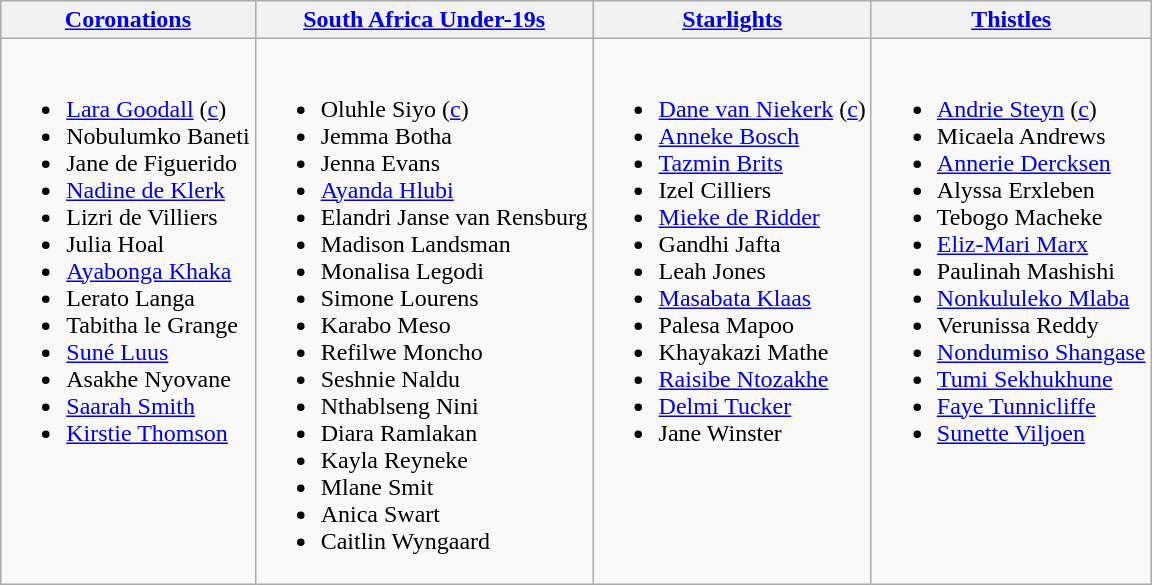<table class="wikitable">
<tr>
<th><a href='#'>Coronations</a><br><small></small></th>
<th><a href='#'>South Africa Under-19s</a><br><small></small></th>
<th><a href='#'>Starlights</a><br><small></small></th>
<th><a href='#'>Thistles</a><br><small></small></th>
</tr>
<tr>
<td valign=top><br><ul><li><a href='#'>Lara Goodall</a> (<a href='#'>c</a>)</li><li>Nobulumko Baneti</li><li>Jane de Figuerido</li><li><a href='#'>Nadine de Klerk</a></li><li>Lizri de Villiers</li><li>Julia Hoal</li><li><a href='#'>Ayabonga Khaka</a></li><li>Lerato Langa</li><li>Tabitha le Grange</li><li><a href='#'>Suné Luus</a></li><li>Asakhe Nyovane</li><li><a href='#'>Saarah Smith</a></li><li><a href='#'>Kirstie Thomson</a></li></ul></td>
<td valign=top><br><ul><li>Oluhle Siyo (<a href='#'>c</a>)</li><li>Jemma Botha</li><li>Jenna Evans</li><li><a href='#'>Ayanda Hlubi</a></li><li>Elandri Janse van Rensburg</li><li>Madison Landsman</li><li>Monalisa Legodi</li><li>Simone Lourens</li><li>Karabo Meso</li><li>Refilwe Moncho</li><li>Seshnie Naldu</li><li>Nthablseng Nini</li><li>Diara Ramlakan</li><li>Kayla Reyneke</li><li>Mlane Smit</li><li>Anica Swart</li><li>Caitlin Wyngaard</li></ul></td>
<td valign=top><br><ul><li><a href='#'>Dane van Niekerk</a> (<a href='#'>c</a>)</li><li><a href='#'>Anneke Bosch</a></li><li><a href='#'>Tazmin Brits</a></li><li>Izel Cilliers</li><li><a href='#'>Mieke de Ridder</a></li><li>Gandhi Jafta</li><li>Leah Jones</li><li><a href='#'>Masabata Klaas</a></li><li>Palesa Mapoo</li><li>Khayakazi Mathe</li><li><a href='#'>Raisibe Ntozakhe</a></li><li><a href='#'>Delmi Tucker</a></li><li>Jane Winster</li></ul></td>
<td valign=top><br><ul><li><a href='#'>Andrie Steyn</a> (<a href='#'>c</a>)</li><li>Micaela Andrews</li><li><a href='#'>Annerie Dercksen</a></li><li>Alyssa Erxleben</li><li>Tebogo Macheke</li><li><a href='#'>Eliz-Mari Marx</a></li><li>Paulinah Mashishi</li><li><a href='#'>Nonkululeko Mlaba</a></li><li>Verunissa Reddy</li><li><a href='#'>Nondumiso Shangase</a></li><li><a href='#'>Tumi Sekhukhune</a></li><li><a href='#'>Faye Tunnicliffe</a></li><li><a href='#'>Sunette Viljoen</a></li></ul></td>
</tr>
</table>
